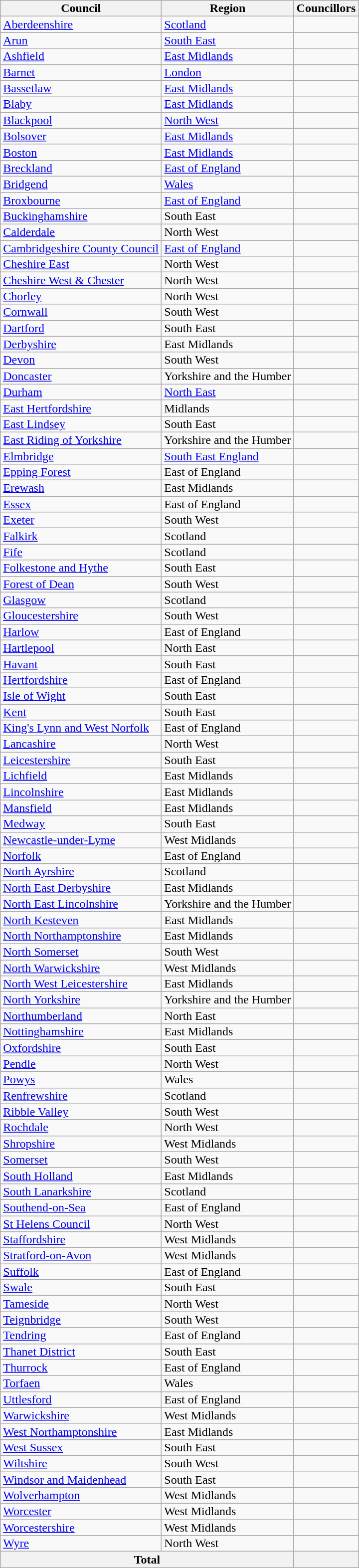<table class="wikitable sortable mw-datatable" style="text-align:left;font-size:100%;line-height:14px;">
<tr>
<th>Council </th>
<th>Region</th>
<th>Councillors</th>
</tr>
<tr>
<td><a href='#'>Aberdeenshire</a></td>
<td><a href='#'>Scotland</a></td>
<td></td>
</tr>
<tr>
<td><a href='#'>Arun</a></td>
<td><a href='#'>South East</a></td>
<td></td>
</tr>
<tr>
<td><a href='#'>Ashfield</a></td>
<td><a href='#'>East Midlands</a></td>
<td></td>
</tr>
<tr>
<td><a href='#'>Barnet</a></td>
<td><a href='#'>London</a></td>
<td></td>
</tr>
<tr>
<td><a href='#'>Bassetlaw</a></td>
<td><a href='#'>East Midlands</a></td>
<td></td>
</tr>
<tr>
<td><a href='#'>Blaby</a></td>
<td><a href='#'>East Midlands</a></td>
<td></td>
</tr>
<tr>
<td><a href='#'>Blackpool</a></td>
<td><a href='#'>North West</a></td>
<td></td>
</tr>
<tr>
<td><a href='#'>Bolsover</a></td>
<td><a href='#'>East Midlands</a></td>
<td></td>
</tr>
<tr>
<td><a href='#'>Boston</a></td>
<td><a href='#'>East Midlands</a></td>
<td></td>
</tr>
<tr>
<td><a href='#'>Breckland</a></td>
<td><a href='#'>East of England</a></td>
<td></td>
</tr>
<tr>
<td><a href='#'>Bridgend</a></td>
<td><a href='#'>Wales</a></td>
<td></td>
</tr>
<tr>
<td><a href='#'>Broxbourne</a></td>
<td><a href='#'>East of England</a></td>
<td></td>
</tr>
<tr>
<td><a href='#'>Buckinghamshire</a></td>
<td>South East</td>
<td></td>
</tr>
<tr>
<td><a href='#'>Calderdale</a></td>
<td>North West</td>
<td></td>
</tr>
<tr>
<td><a href='#'>Cambridgeshire County Council</a></td>
<td><a href='#'>East of England</a></td>
<td></td>
</tr>
<tr>
<td><a href='#'>Cheshire East</a></td>
<td>North West</td>
<td></td>
</tr>
<tr>
<td><a href='#'>Cheshire West & Chester</a></td>
<td>North West</td>
<td></td>
</tr>
<tr>
<td><a href='#'>Chorley</a></td>
<td>North West</td>
<td></td>
</tr>
<tr>
<td><a href='#'>Cornwall</a></td>
<td>South West</td>
<td></td>
</tr>
<tr>
<td><a href='#'>Dartford</a></td>
<td>South East</td>
<td></td>
</tr>
<tr>
<td><a href='#'>Derbyshire</a></td>
<td>East Midlands</td>
<td></td>
</tr>
<tr>
<td><a href='#'>Devon</a></td>
<td>South West</td>
<td></td>
</tr>
<tr>
<td><a href='#'>Doncaster</a></td>
<td>Yorkshire and the Humber</td>
<td></td>
</tr>
<tr>
<td><a href='#'>Durham</a></td>
<td><a href='#'>North East</a></td>
<td></td>
</tr>
<tr>
<td><a href='#'>East Hertfordshire</a></td>
<td>Midlands</td>
<td></td>
</tr>
<tr>
<td><a href='#'>East Lindsey</a></td>
<td>South East</td>
<td></td>
</tr>
<tr>
<td><a href='#'>East Riding of Yorkshire</a></td>
<td>Yorkshire and the Humber</td>
<td></td>
</tr>
<tr>
<td><a href='#'>Elmbridge</a></td>
<td><a href='#'>South East England</a></td>
<td></td>
</tr>
<tr>
<td><a href='#'>Epping Forest</a></td>
<td>East of England</td>
<td></td>
</tr>
<tr>
<td><a href='#'>Erewash</a></td>
<td>East Midlands</td>
<td></td>
</tr>
<tr>
<td><a href='#'>Essex</a></td>
<td>East of England</td>
<td></td>
</tr>
<tr>
<td><a href='#'>Exeter</a></td>
<td>South West</td>
<td></td>
</tr>
<tr>
<td><a href='#'>Falkirk</a></td>
<td>Scotland</td>
<td></td>
</tr>
<tr>
<td><a href='#'>Fife</a></td>
<td>Scotland</td>
<td></td>
</tr>
<tr>
<td><a href='#'>Folkestone and Hythe</a></td>
<td>South East</td>
<td></td>
</tr>
<tr>
<td><a href='#'>Forest of Dean</a></td>
<td>South West</td>
<td></td>
</tr>
<tr>
<td><a href='#'>Glasgow</a></td>
<td>Scotland</td>
<td></td>
</tr>
<tr>
<td><a href='#'>Gloucestershire</a></td>
<td>South West</td>
<td></td>
</tr>
<tr>
<td><a href='#'>Harlow</a></td>
<td>East of England</td>
<td></td>
</tr>
<tr>
<td><a href='#'>Hartlepool</a></td>
<td>North East</td>
<td></td>
</tr>
<tr>
<td><a href='#'>Havant</a></td>
<td>South East</td>
<td></td>
</tr>
<tr>
<td><a href='#'>Hertfordshire</a></td>
<td>East of England</td>
<td></td>
</tr>
<tr>
<td><a href='#'>Isle of Wight</a></td>
<td>South East</td>
<td></td>
</tr>
<tr>
<td><a href='#'>Kent</a></td>
<td>South East</td>
<td></td>
</tr>
<tr>
<td><a href='#'>King's Lynn and West Norfolk</a></td>
<td>East of England</td>
<td></td>
</tr>
<tr>
<td><a href='#'>Lancashire</a></td>
<td>North West</td>
<td></td>
</tr>
<tr>
<td><a href='#'>Leicestershire</a></td>
<td>South East</td>
<td></td>
</tr>
<tr>
<td><a href='#'>Lichfield</a></td>
<td>East Midlands</td>
<td></td>
</tr>
<tr>
<td><a href='#'>Lincolnshire</a></td>
<td>East Midlands</td>
<td></td>
</tr>
<tr>
<td><a href='#'>Mansfield</a></td>
<td>East Midlands</td>
<td></td>
</tr>
<tr>
<td><a href='#'>Medway</a></td>
<td>South East</td>
<td></td>
</tr>
<tr>
<td><a href='#'>Newcastle-under-Lyme</a></td>
<td>West Midlands</td>
<td></td>
</tr>
<tr>
<td><a href='#'>Norfolk</a></td>
<td>East of England</td>
<td></td>
</tr>
<tr>
<td><a href='#'>North Ayrshire</a></td>
<td>Scotland</td>
<td></td>
</tr>
<tr>
<td><a href='#'>North East Derbyshire</a></td>
<td>East Midlands</td>
<td></td>
</tr>
<tr>
<td><a href='#'>North East Lincolnshire</a></td>
<td>Yorkshire and the Humber</td>
<td></td>
</tr>
<tr>
<td><a href='#'>North Kesteven</a></td>
<td>East Midlands</td>
<td></td>
</tr>
<tr>
<td><a href='#'>North Northamptonshire</a></td>
<td>East Midlands</td>
<td></td>
</tr>
<tr>
<td><a href='#'>North Somerset</a></td>
<td>South West</td>
<td></td>
</tr>
<tr>
<td><a href='#'>North Warwickshire</a></td>
<td>West Midlands</td>
<td></td>
</tr>
<tr>
<td><a href='#'>North West Leicestershire</a></td>
<td>East Midlands</td>
<td></td>
</tr>
<tr>
<td><a href='#'>North Yorkshire</a></td>
<td>Yorkshire and the Humber</td>
<td></td>
</tr>
<tr>
<td><a href='#'>Northumberland</a></td>
<td>North East</td>
<td></td>
</tr>
<tr>
<td><a href='#'>Nottinghamshire</a></td>
<td>East Midlands</td>
<td></td>
</tr>
<tr>
<td><a href='#'>Oxfordshire</a></td>
<td>South East</td>
<td></td>
</tr>
<tr>
<td><a href='#'>Pendle</a></td>
<td>North West</td>
<td></td>
</tr>
<tr>
<td><a href='#'>Powys</a></td>
<td>Wales</td>
<td></td>
</tr>
<tr>
<td><a href='#'>Renfrewshire</a></td>
<td>Scotland</td>
<td></td>
</tr>
<tr>
<td><a href='#'>Ribble Valley</a></td>
<td>South West</td>
<td></td>
</tr>
<tr>
<td><a href='#'>Rochdale</a></td>
<td>North West</td>
<td></td>
</tr>
<tr>
<td><a href='#'>Shropshire</a></td>
<td>West Midlands</td>
<td></td>
</tr>
<tr>
<td><a href='#'>Somerset</a></td>
<td>South West</td>
<td></td>
</tr>
<tr>
<td><a href='#'>South Holland</a></td>
<td>East Midlands</td>
<td></td>
</tr>
<tr>
<td><a href='#'>South Lanarkshire</a></td>
<td>Scotland</td>
<td></td>
</tr>
<tr>
<td><a href='#'>Southend-on-Sea</a></td>
<td>East of England</td>
<td></td>
</tr>
<tr>
<td><a href='#'>St Helens Council</a></td>
<td>North West</td>
<td></td>
</tr>
<tr>
<td><a href='#'>Staffordshire</a></td>
<td>West Midlands</td>
<td></td>
</tr>
<tr>
<td><a href='#'>Stratford-on-Avon</a></td>
<td>West Midlands</td>
<td></td>
</tr>
<tr>
<td><a href='#'>Suffolk</a></td>
<td>East of England</td>
<td></td>
</tr>
<tr>
<td><a href='#'>Swale</a></td>
<td>South East</td>
<td></td>
</tr>
<tr>
<td><a href='#'>Tameside</a></td>
<td>North West</td>
<td></td>
</tr>
<tr>
<td><a href='#'>Teignbridge</a></td>
<td>South West</td>
<td></td>
</tr>
<tr>
<td><a href='#'>Tendring</a></td>
<td>East of England</td>
<td></td>
</tr>
<tr>
<td><a href='#'>Thanet District</a></td>
<td>South East</td>
<td></td>
</tr>
<tr>
<td><a href='#'>Thurrock</a></td>
<td>East of England</td>
<td></td>
</tr>
<tr>
<td><a href='#'>Torfaen</a></td>
<td>Wales</td>
<td></td>
</tr>
<tr>
<td><a href='#'>Uttlesford</a></td>
<td>East of England</td>
<td></td>
</tr>
<tr>
<td><a href='#'>Warwickshire</a></td>
<td>West Midlands</td>
<td></td>
</tr>
<tr>
<td><a href='#'>West Northamptonshire</a></td>
<td>East Midlands</td>
<td></td>
</tr>
<tr>
<td><a href='#'>West Sussex</a></td>
<td>South East</td>
<td></td>
</tr>
<tr>
<td><a href='#'>Wiltshire</a></td>
<td>South West</td>
<td></td>
</tr>
<tr>
<td><a href='#'>Windsor and Maidenhead</a></td>
<td>South East</td>
<td></td>
</tr>
<tr>
<td><a href='#'>Wolverhampton</a></td>
<td>West Midlands</td>
<td></td>
</tr>
<tr>
<td><a href='#'>Worcester</a></td>
<td>West Midlands</td>
<td></td>
</tr>
<tr>
<td><a href='#'>Worcestershire</a></td>
<td>West Midlands</td>
<td></td>
</tr>
<tr>
<td><a href='#'>Wyre</a></td>
<td>North West</td>
<td></td>
</tr>
<tr>
<th colspan=2>Total</th>
<th></th>
</tr>
</table>
